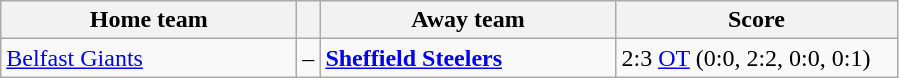<table class="wikitable">
<tr>
<th style="width:190px">Home team</th>
<th></th>
<th style="width:190px">Away team</th>
<th style="width:180px">Score</th>
</tr>
<tr>
<td><a href='#'>Belfast Giants</a></td>
<td>–</td>
<td><strong><a href='#'>Sheffield Steelers</a></strong></td>
<td>2:3 <a href='#'>OT</a> (0:0, 2:2, 0:0, 0:1)</td>
</tr>
</table>
